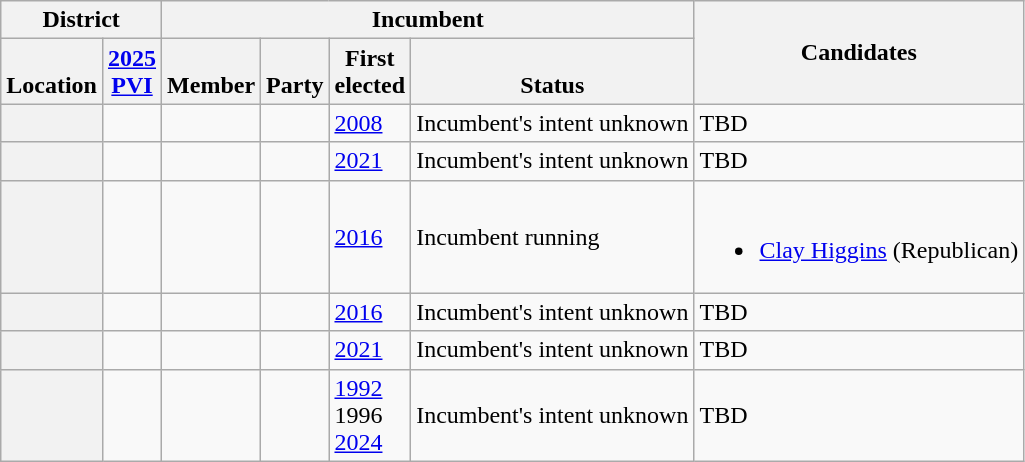<table class="wikitable sortable">
<tr>
<th colspan=2>District</th>
<th colspan=4>Incumbent</th>
<th rowspan=2 class="unsortable">Candidates</th>
</tr>
<tr valign=bottom>
<th>Location</th>
<th><a href='#'>2025<br>PVI</a></th>
<th>Member</th>
<th>Party</th>
<th>First<br>elected</th>
<th>Status</th>
</tr>
<tr>
<th></th>
<td></td>
<td></td>
<td></td>
<td><a href='#'>2008 </a></td>
<td>Incumbent's intent unknown</td>
<td>TBD</td>
</tr>
<tr>
<th></th>
<td></td>
<td></td>
<td></td>
<td><a href='#'>2021 </a></td>
<td>Incumbent's intent unknown</td>
<td>TBD</td>
</tr>
<tr>
<th></th>
<td></td>
<td></td>
<td></td>
<td><a href='#'>2016</a></td>
<td>Incumbent running</td>
<td nowrap><br><ul><li><a href='#'>Clay Higgins</a> (Republican)</li></ul></td>
</tr>
<tr>
<th></th>
<td></td>
<td></td>
<td></td>
<td><a href='#'>2016</a></td>
<td>Incumbent's intent unknown</td>
<td>TBD</td>
</tr>
<tr>
<th></th>
<td></td>
<td></td>
<td></td>
<td><a href='#'>2021 </a></td>
<td>Incumbent's intent unknown</td>
<td>TBD</td>
</tr>
<tr>
<th></th>
<td></td>
<td></td>
<td></td>
<td><a href='#'>1992</a><br>1996 <br><a href='#'>2024</a></td>
<td>Incumbent's intent unknown</td>
<td>TBD</td>
</tr>
</table>
